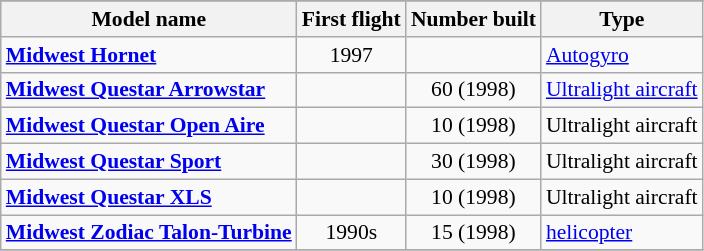<table class="wikitable" align=center style="font-size:90%;">
<tr>
</tr>
<tr style="background:#efefef;">
<th>Model name</th>
<th>First flight</th>
<th>Number built</th>
<th>Type</th>
</tr>
<tr>
<td align=left><strong><a href='#'>Midwest Hornet</a></strong></td>
<td align=center>1997</td>
<td align=center></td>
<td align=left><a href='#'>Autogyro</a></td>
</tr>
<tr>
<td align=left><strong><a href='#'>Midwest Questar Arrowstar</a></strong></td>
<td align=center></td>
<td align=center>60 (1998)</td>
<td align=left><a href='#'>Ultralight aircraft</a></td>
</tr>
<tr>
<td align=left><strong><a href='#'>Midwest Questar Open Aire</a></strong></td>
<td align=center></td>
<td align=center>10 (1998)</td>
<td align=left>Ultralight aircraft</td>
</tr>
<tr>
<td align=left><strong><a href='#'>Midwest Questar Sport</a></strong></td>
<td align=center></td>
<td align=center>30 (1998)</td>
<td align=left>Ultralight aircraft</td>
</tr>
<tr>
<td align=left><strong><a href='#'>Midwest Questar XLS</a></strong></td>
<td align=center></td>
<td align=center>10 (1998)</td>
<td align=left>Ultralight aircraft</td>
</tr>
<tr>
<td align=left><strong><a href='#'>Midwest Zodiac Talon-Turbine</a></strong></td>
<td align=center>1990s</td>
<td align=center>15 (1998)</td>
<td align=left><a href='#'>helicopter</a></td>
</tr>
<tr>
</tr>
</table>
